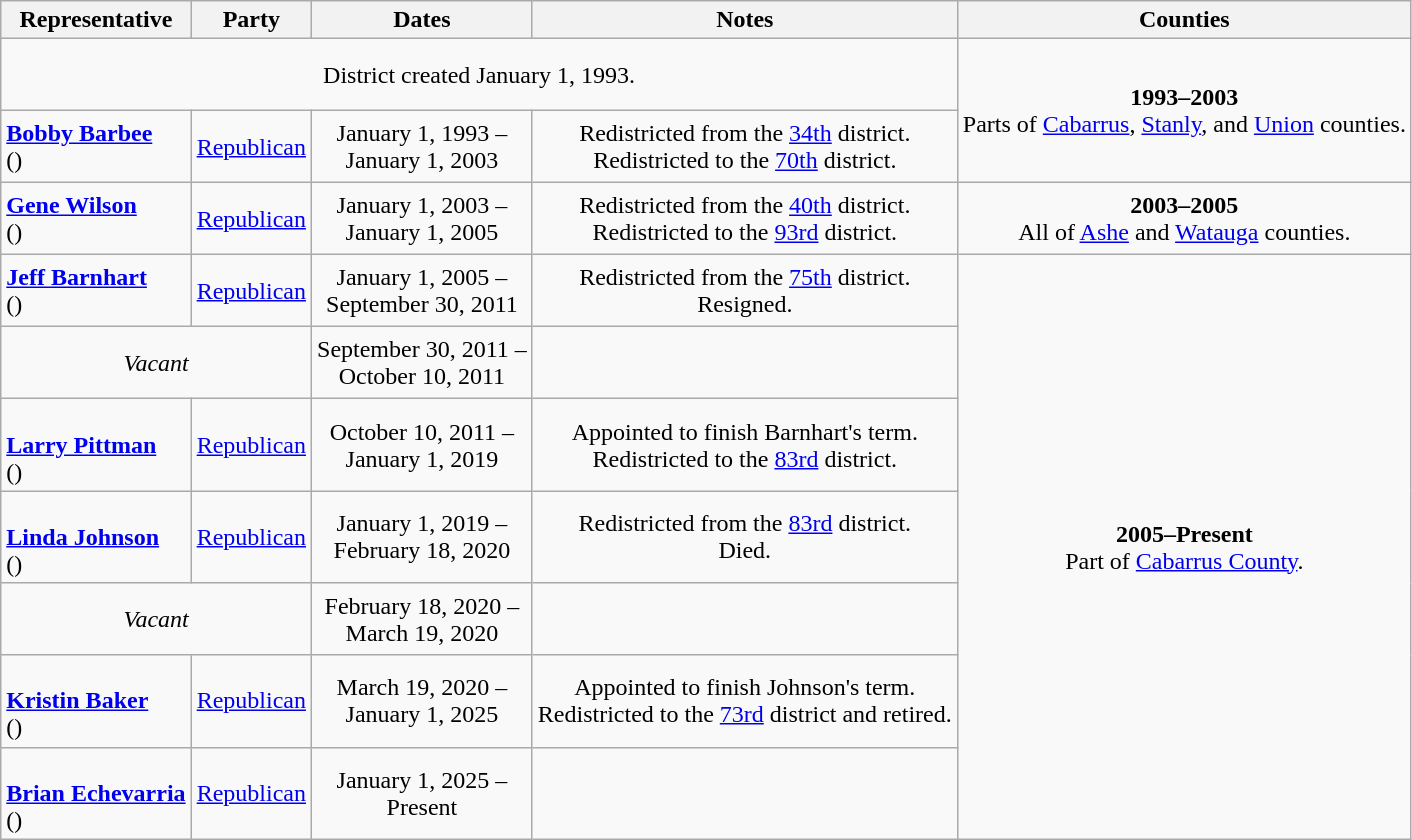<table class=wikitable style="text-align:center">
<tr>
<th>Representative</th>
<th>Party</th>
<th>Dates</th>
<th>Notes</th>
<th>Counties</th>
</tr>
<tr style="height:3em">
<td colspan=4>District created January 1, 1993.</td>
<td rowspan=2><strong>1993–2003</strong> <br> Parts of <a href='#'>Cabarrus</a>, <a href='#'>Stanly</a>, and <a href='#'>Union</a> counties.</td>
</tr>
<tr style="height:3em">
<td align=left><strong><a href='#'>Bobby Barbee</a></strong><br>()</td>
<td><a href='#'>Republican</a></td>
<td nowrap>January 1, 1993 – <br> January 1, 2003</td>
<td>Redistricted from the <a href='#'>34th</a> district. <br> Redistricted to the <a href='#'>70th</a> district.</td>
</tr>
<tr style="height:3em">
<td align=left><strong><a href='#'>Gene Wilson</a></strong><br>()</td>
<td><a href='#'>Republican</a></td>
<td nowrap>January 1, 2003 – <br> January 1, 2005</td>
<td>Redistricted from the <a href='#'>40th</a> district. <br> Redistricted to the <a href='#'>93rd</a> district.</td>
<td><strong>2003–2005</strong> <br> All of <a href='#'>Ashe</a> and <a href='#'>Watauga</a> counties.</td>
</tr>
<tr style="height:3em">
<td align=left><strong><a href='#'>Jeff Barnhart</a></strong><br>()</td>
<td><a href='#'>Republican</a></td>
<td nowrap>January 1, 2005 – <br> September 30, 2011</td>
<td>Redistricted from the <a href='#'>75th</a> district. <br> Resigned.</td>
<td rowspan=7><strong>2005–Present</strong> <br> Part of <a href='#'>Cabarrus County</a>.</td>
</tr>
<tr style="height:3em">
<td colspan=2><em>Vacant</em></td>
<td nowrap>September 30, 2011 – <br> October 10, 2011</td>
<td></td>
</tr>
<tr style="height:3em">
<td align=left><br><strong><a href='#'>Larry Pittman</a></strong><br>()</td>
<td><a href='#'>Republican</a></td>
<td nowrap>October 10, 2011 – <br> January 1, 2019</td>
<td>Appointed to finish Barnhart's term. <br> Redistricted to the <a href='#'>83rd</a> district.</td>
</tr>
<tr style="height:3em">
<td align=left><br><strong><a href='#'>Linda Johnson</a></strong><br>()</td>
<td><a href='#'>Republican</a></td>
<td nowrap>January 1, 2019 – <br> February 18, 2020</td>
<td>Redistricted from the <a href='#'>83rd</a> district. <br> Died.</td>
</tr>
<tr style="height:3em">
<td colspan=2><em>Vacant</em></td>
<td nowrap>February 18, 2020 – <br> March 19, 2020</td>
<td></td>
</tr>
<tr style="height:3em">
<td align=left><br><strong><a href='#'>Kristin Baker</a></strong><br>()</td>
<td><a href='#'>Republican</a></td>
<td nowrap>March 19, 2020 – <br> January 1, 2025</td>
<td>Appointed to finish Johnson's term. <br> Redistricted to the <a href='#'>73rd</a> district and retired.</td>
</tr>
<tr style="height:3em">
<td align=left><br><strong><a href='#'>Brian Echevarria</a></strong><br>()</td>
<td><a href='#'>Republican</a></td>
<td nowrap>January 1, 2025 – <br> Present</td>
<td></td>
</tr>
</table>
